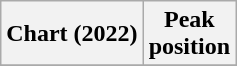<table class="wikitable plainrowheaders" style="text-align:center;">
<tr>
<th scope="col">Chart (2022)</th>
<th scope="col">Peak<br>position</th>
</tr>
<tr>
</tr>
</table>
